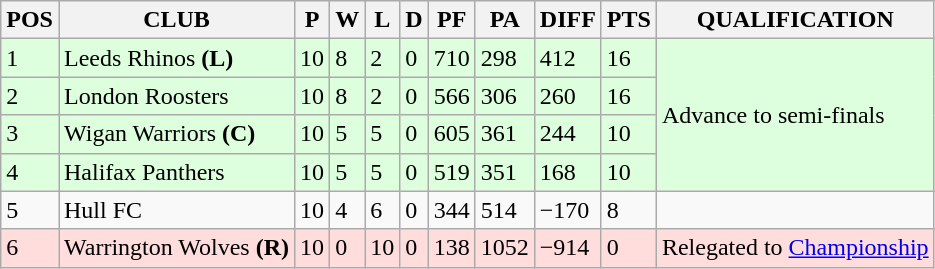<table class="wikitable defaultcenter col2left">
<tr>
<th>POS</th>
<th>CLUB</th>
<th>P</th>
<th>W</th>
<th>L</th>
<th>D</th>
<th>PF</th>
<th>PA</th>
<th>DIFF</th>
<th>PTS</th>
<th>QUALIFICATION</th>
</tr>
<tr style="background:#ddffdd;">
<td>1</td>
<td> Leeds Rhinos <strong>(L)</strong></td>
<td>10</td>
<td>8</td>
<td>2</td>
<td>0</td>
<td>710</td>
<td>298</td>
<td>412</td>
<td>16</td>
<td rowspan="4">Advance to semi-finals</td>
</tr>
<tr style="background:#ddffdd;">
<td>2</td>
<td> London Roosters</td>
<td>10</td>
<td>8</td>
<td>2</td>
<td>0</td>
<td>566</td>
<td>306</td>
<td>260</td>
<td>16</td>
</tr>
<tr style="background:#ddffdd;">
<td>3</td>
<td> Wigan Warriors <strong>(C)</strong></td>
<td>10</td>
<td>5</td>
<td>5</td>
<td>0</td>
<td>605</td>
<td>361</td>
<td>244</td>
<td>10</td>
</tr>
<tr style="background:#ddffdd;">
<td>4</td>
<td> Halifax Panthers</td>
<td>10</td>
<td>5</td>
<td>5</td>
<td>0</td>
<td>519</td>
<td>351</td>
<td>168</td>
<td>10</td>
</tr>
<tr>
<td>5</td>
<td> Hull FC</td>
<td>10</td>
<td>4</td>
<td>6</td>
<td>0</td>
<td>344</td>
<td>514</td>
<td>−170</td>
<td>8</td>
<td></td>
</tr>
<tr style="background:#ffdddd;">
<td>6</td>
<td> Warrington Wolves <strong>(R)</strong></td>
<td>10</td>
<td>0</td>
<td>10</td>
<td>0</td>
<td>138</td>
<td>1052</td>
<td>−914</td>
<td>0</td>
<td>Relegated to <a href='#'>Championship</a></td>
</tr>
</table>
